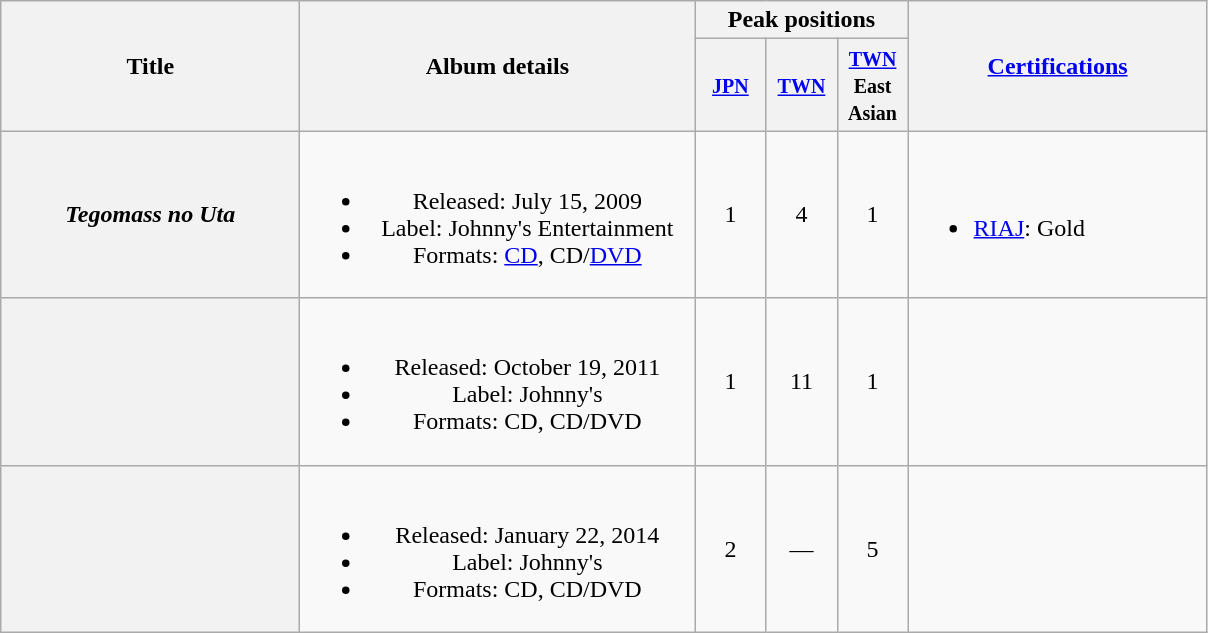<table class="wikitable plainrowheaders" style="text-align:center;">
<tr>
<th style="width:12em;" rowspan="2">Title</th>
<th style="width:16em;" rowspan="2">Album details</th>
<th colspan="3">Peak positions</th>
<th style="width:12em;" rowspan="2"><a href='#'>Certifications</a></th>
</tr>
<tr>
<th style="width:2.5em;"><small><a href='#'>JPN</a></small><br></th>
<th style="width:2.5em;"><small><a href='#'>TWN</a></small><br></th>
<th style="width:2.5em;"><small><a href='#'>TWN</a> East Asian</small><br></th>
</tr>
<tr>
<th scope="row"><em>Tegomass no Uta</em></th>
<td><br><ul><li>Released: July 15, 2009</li><li>Label: Johnny's Entertainment</li><li>Formats: <a href='#'>CD</a>, CD/<a href='#'>DVD</a></li></ul></td>
<td>1</td>
<td>4</td>
<td>1</td>
<td align="left"><br><ul><li><a href='#'>RIAJ</a>: Gold</li></ul></td>
</tr>
<tr>
<th scope="row"></th>
<td><br><ul><li>Released: October 19, 2011</li><li>Label: Johnny's</li><li>Formats: CD, CD/DVD</li></ul></td>
<td>1</td>
<td>11</td>
<td>1</td>
<td align="left"></td>
</tr>
<tr>
<th scope="row"></th>
<td><br><ul><li>Released: January 22, 2014</li><li>Label: Johnny's</li><li>Formats: CD, CD/DVD</li></ul></td>
<td>2</td>
<td>—</td>
<td>5</td>
<td align="left"></td>
</tr>
</table>
